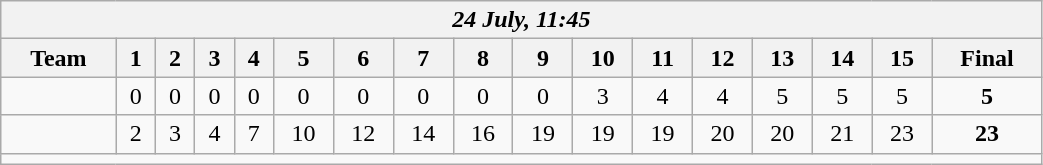<table class=wikitable style="text-align:center; width: 55%">
<tr>
<th colspan=17><em>24 July, 11:45</em></th>
</tr>
<tr>
<th>Team</th>
<th>1</th>
<th>2</th>
<th>3</th>
<th>4</th>
<th>5</th>
<th>6</th>
<th>7</th>
<th>8</th>
<th>9</th>
<th>10</th>
<th>11</th>
<th>12</th>
<th>13</th>
<th>14</th>
<th>15</th>
<th>Final</th>
</tr>
<tr>
<td align=left></td>
<td>0</td>
<td>0</td>
<td>0</td>
<td>0</td>
<td>0</td>
<td>0</td>
<td>0</td>
<td>0</td>
<td>0</td>
<td>3</td>
<td>4</td>
<td>4</td>
<td>5</td>
<td>5</td>
<td>5</td>
<td><strong>5</strong></td>
</tr>
<tr>
<td align=left><strong></strong></td>
<td>2</td>
<td>3</td>
<td>4</td>
<td>7</td>
<td>10</td>
<td>12</td>
<td>14</td>
<td>16</td>
<td>19</td>
<td>19</td>
<td>19</td>
<td>20</td>
<td>20</td>
<td>21</td>
<td>23</td>
<td><strong>23</strong></td>
</tr>
<tr>
<td colspan=17></td>
</tr>
</table>
